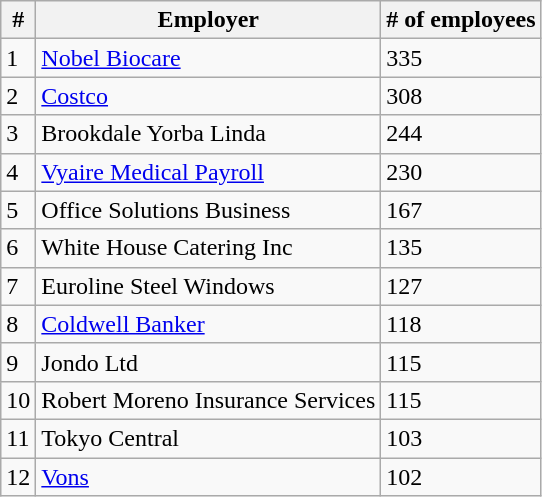<table class="wikitable">
<tr>
<th>#</th>
<th>Employer</th>
<th># of employees</th>
</tr>
<tr>
<td>1</td>
<td><a href='#'>Nobel Biocare</a></td>
<td>335</td>
</tr>
<tr>
<td>2</td>
<td><a href='#'>Costco</a></td>
<td>308</td>
</tr>
<tr>
<td>3</td>
<td>Brookdale Yorba Linda</td>
<td>244</td>
</tr>
<tr>
<td>4</td>
<td><a href='#'>Vyaire Medical Payroll</a></td>
<td>230</td>
</tr>
<tr>
<td>5</td>
<td>Office Solutions Business</td>
<td>167</td>
</tr>
<tr>
<td>6</td>
<td>White House Catering Inc</td>
<td>135</td>
</tr>
<tr>
<td>7</td>
<td>Euroline Steel Windows</td>
<td>127</td>
</tr>
<tr>
<td>8</td>
<td><a href='#'>Coldwell Banker</a></td>
<td>118</td>
</tr>
<tr>
<td>9</td>
<td>Jondo Ltd</td>
<td>115</td>
</tr>
<tr>
<td>10</td>
<td>Robert Moreno Insurance Services</td>
<td>115</td>
</tr>
<tr>
<td>11</td>
<td>Tokyo Central</td>
<td>103</td>
</tr>
<tr>
<td>12</td>
<td><a href='#'>Vons</a></td>
<td>102</td>
</tr>
</table>
